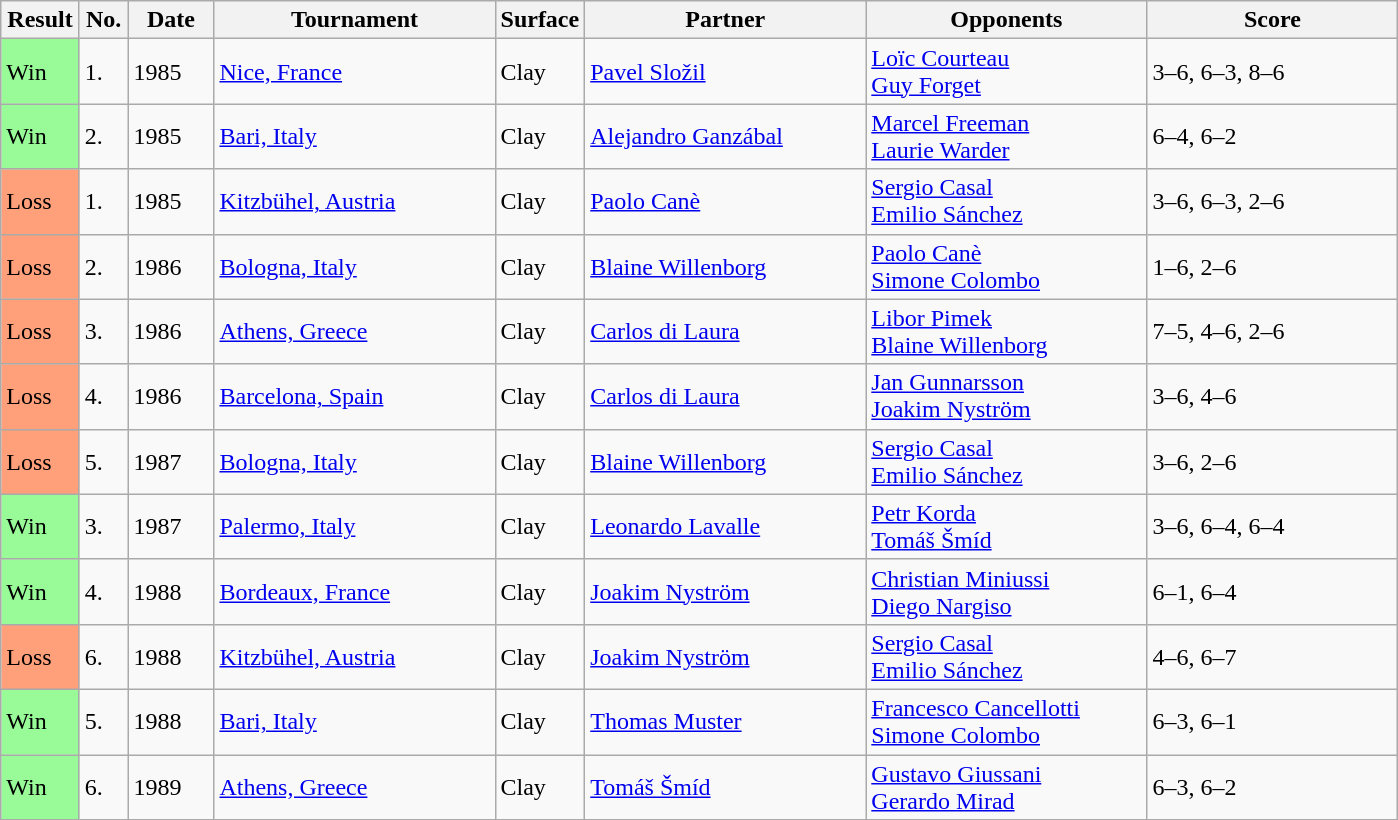<table class="sortable wikitable">
<tr>
<th style="width:45px">Result</th>
<th style="width:25px">No.</th>
<th style="width:50px">Date</th>
<th style="width:180px">Tournament</th>
<th style="width:50px">Surface</th>
<th style="width:180px">Partner</th>
<th style="width:180px">Opponents</th>
<th style="width:160px" class="unsortable">Score</th>
</tr>
<tr>
<td style="background:#98fb98;">Win</td>
<td>1.</td>
<td>1985</td>
<td><a href='#'>Nice, France</a></td>
<td>Clay</td>
<td> <a href='#'>Pavel Složil</a></td>
<td> <a href='#'>Loïc Courteau</a> <br>  <a href='#'>Guy Forget</a></td>
<td>3–6, 6–3, 8–6</td>
</tr>
<tr>
<td style="background:#98fb98;">Win</td>
<td>2.</td>
<td>1985</td>
<td><a href='#'>Bari, Italy</a></td>
<td>Clay</td>
<td> <a href='#'>Alejandro Ganzábal</a></td>
<td> <a href='#'>Marcel Freeman</a> <br>  <a href='#'>Laurie Warder</a></td>
<td>6–4, 6–2</td>
</tr>
<tr>
<td style="background:#ffa07a;">Loss</td>
<td>1.</td>
<td>1985</td>
<td><a href='#'>Kitzbühel, Austria</a></td>
<td>Clay</td>
<td> <a href='#'>Paolo Canè</a></td>
<td> <a href='#'>Sergio Casal</a> <br>  <a href='#'>Emilio Sánchez</a></td>
<td>3–6, 6–3, 2–6</td>
</tr>
<tr>
<td style="background:#ffa07a;">Loss</td>
<td>2.</td>
<td>1986</td>
<td><a href='#'>Bologna, Italy</a></td>
<td>Clay</td>
<td> <a href='#'>Blaine Willenborg</a></td>
<td> <a href='#'>Paolo Canè</a> <br>  <a href='#'>Simone Colombo</a></td>
<td>1–6, 2–6</td>
</tr>
<tr>
<td style="background:#ffa07a;">Loss</td>
<td>3.</td>
<td>1986</td>
<td><a href='#'>Athens, Greece</a></td>
<td>Clay</td>
<td> <a href='#'>Carlos di Laura</a></td>
<td> <a href='#'>Libor Pimek</a> <br>  <a href='#'>Blaine Willenborg</a></td>
<td>7–5, 4–6, 2–6</td>
</tr>
<tr>
<td style="background:#ffa07a;">Loss</td>
<td>4.</td>
<td>1986</td>
<td><a href='#'>Barcelona, Spain</a></td>
<td>Clay</td>
<td> <a href='#'>Carlos di Laura</a></td>
<td> <a href='#'>Jan Gunnarsson</a> <br>  <a href='#'>Joakim Nyström</a></td>
<td>3–6, 4–6</td>
</tr>
<tr>
<td style="background:#ffa07a;">Loss</td>
<td>5.</td>
<td>1987</td>
<td><a href='#'>Bologna, Italy</a></td>
<td>Clay</td>
<td> <a href='#'>Blaine Willenborg</a></td>
<td> <a href='#'>Sergio Casal</a> <br>  <a href='#'>Emilio Sánchez</a></td>
<td>3–6, 2–6</td>
</tr>
<tr>
<td style="background:#98fb98;">Win</td>
<td>3.</td>
<td>1987</td>
<td><a href='#'>Palermo, Italy</a></td>
<td>Clay</td>
<td> <a href='#'>Leonardo Lavalle</a></td>
<td> <a href='#'>Petr Korda</a> <br>  <a href='#'>Tomáš Šmíd</a></td>
<td>3–6, 6–4, 6–4</td>
</tr>
<tr>
<td style="background:#98fb98;">Win</td>
<td>4.</td>
<td>1988</td>
<td><a href='#'>Bordeaux, France</a></td>
<td>Clay</td>
<td> <a href='#'>Joakim Nyström</a></td>
<td> <a href='#'>Christian Miniussi</a> <br>  <a href='#'>Diego Nargiso</a></td>
<td>6–1, 6–4</td>
</tr>
<tr>
<td style="background:#ffa07a;">Loss</td>
<td>6.</td>
<td>1988</td>
<td><a href='#'>Kitzbühel, Austria</a></td>
<td>Clay</td>
<td> <a href='#'>Joakim Nyström</a></td>
<td> <a href='#'>Sergio Casal</a> <br>  <a href='#'>Emilio Sánchez</a></td>
<td>4–6, 6–7</td>
</tr>
<tr>
<td style="background:#98fb98;">Win</td>
<td>5.</td>
<td>1988</td>
<td><a href='#'>Bari, Italy</a></td>
<td>Clay</td>
<td> <a href='#'>Thomas Muster</a></td>
<td> <a href='#'>Francesco Cancellotti</a> <br>  <a href='#'>Simone Colombo</a></td>
<td>6–3, 6–1</td>
</tr>
<tr>
<td style="background:#98fb98;">Win</td>
<td>6.</td>
<td>1989</td>
<td><a href='#'>Athens, Greece</a></td>
<td>Clay</td>
<td> <a href='#'>Tomáš Šmíd</a></td>
<td> <a href='#'>Gustavo Giussani</a> <br>  <a href='#'>Gerardo Mirad</a></td>
<td>6–3, 6–2</td>
</tr>
</table>
